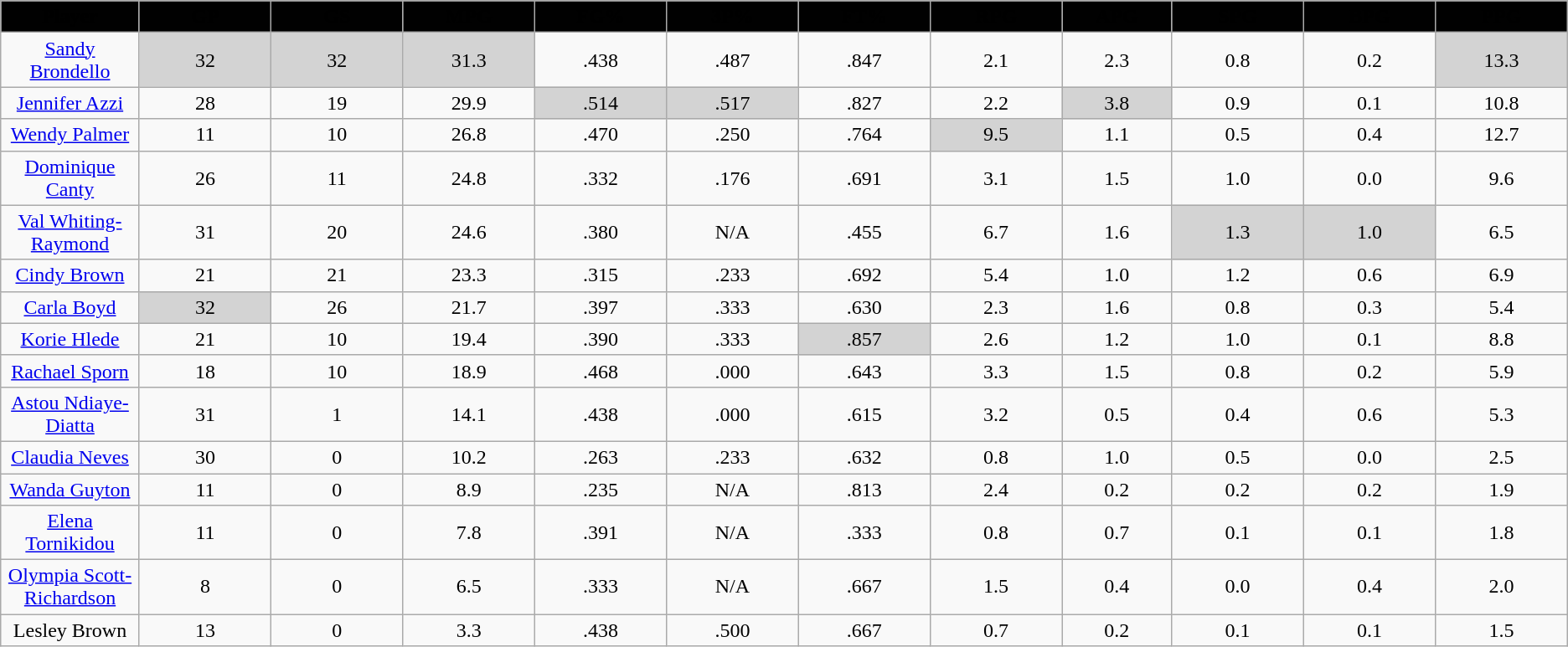<table class="wikitable sortable" style="text-align:center;">
<tr>
<th style="background: #010101" width="6%"><span>Player</span></th>
<th style="background: #010101" width="6%"><span>GP</span></th>
<th style="background: #010101" width="6%"><span>GS</span></th>
<th style="background: #010101" width="6%"><span>MPG</span></th>
<th style="background: #010101" width="6%"><span>FG%</span></th>
<th style="background: #010101" width="6%"><span>3P%</span></th>
<th style="background: #010101" width="6%"><span>FT%</span></th>
<th style="background: #010101" width="6%"><span>RPG</span></th>
<th style="background: #010101" width="5%"><span>APG</span></th>
<th style="background: #010101" width="6%"><span>SPG</span></th>
<th style="background: #010101" width="6%"><span>BPG</span></th>
<th style="background: #010101" width="6%"><span>PPG</span></th>
</tr>
<tr>
<td><a href='#'>Sandy Brondello</a></td>
<td style="background:#D3D3D3;">32</td>
<td style="background:#D3D3D3;">32</td>
<td style="background:#D3D3D3;">31.3</td>
<td>.438</td>
<td>.487</td>
<td>.847</td>
<td>2.1</td>
<td>2.3</td>
<td>0.8</td>
<td>0.2</td>
<td style="background:#D3D3D3;">13.3</td>
</tr>
<tr>
<td><a href='#'>Jennifer Azzi</a></td>
<td>28</td>
<td>19</td>
<td>29.9</td>
<td style="background:#D3D3D3;">.514</td>
<td style="background:#D3D3D3;">.517</td>
<td>.827</td>
<td>2.2</td>
<td style="background:#D3D3D3;">3.8</td>
<td>0.9</td>
<td>0.1</td>
<td>10.8</td>
</tr>
<tr>
<td><a href='#'>Wendy Palmer</a></td>
<td>11</td>
<td>10</td>
<td>26.8</td>
<td>.470</td>
<td>.250</td>
<td>.764</td>
<td style="background:#D3D3D3;">9.5</td>
<td>1.1</td>
<td>0.5</td>
<td>0.4</td>
<td>12.7</td>
</tr>
<tr>
<td><a href='#'>Dominique Canty</a></td>
<td>26</td>
<td>11</td>
<td>24.8</td>
<td>.332</td>
<td>.176</td>
<td>.691</td>
<td>3.1</td>
<td>1.5</td>
<td>1.0</td>
<td>0.0</td>
<td>9.6</td>
</tr>
<tr>
<td><a href='#'>Val Whiting-Raymond</a></td>
<td>31</td>
<td>20</td>
<td>24.6</td>
<td>.380</td>
<td>N/A</td>
<td>.455</td>
<td>6.7</td>
<td>1.6</td>
<td style="background:#D3D3D3;">1.3</td>
<td style="background:#D3D3D3;">1.0</td>
<td>6.5</td>
</tr>
<tr>
<td><a href='#'>Cindy Brown</a></td>
<td>21</td>
<td>21</td>
<td>23.3</td>
<td>.315</td>
<td>.233</td>
<td>.692</td>
<td>5.4</td>
<td>1.0</td>
<td>1.2</td>
<td>0.6</td>
<td>6.9</td>
</tr>
<tr>
<td><a href='#'>Carla Boyd</a></td>
<td style="background:#D3D3D3;">32</td>
<td>26</td>
<td>21.7</td>
<td>.397</td>
<td>.333</td>
<td>.630</td>
<td>2.3</td>
<td>1.6</td>
<td>0.8</td>
<td>0.3</td>
<td>5.4</td>
</tr>
<tr>
<td><a href='#'>Korie Hlede</a></td>
<td>21</td>
<td>10</td>
<td>19.4</td>
<td>.390</td>
<td>.333</td>
<td style="background:#D3D3D3;">.857</td>
<td>2.6</td>
<td>1.2</td>
<td>1.0</td>
<td>0.1</td>
<td>8.8</td>
</tr>
<tr>
<td><a href='#'>Rachael Sporn</a></td>
<td>18</td>
<td>10</td>
<td>18.9</td>
<td>.468</td>
<td>.000</td>
<td>.643</td>
<td>3.3</td>
<td>1.5</td>
<td>0.8</td>
<td>0.2</td>
<td>5.9</td>
</tr>
<tr>
<td><a href='#'>Astou Ndiaye-Diatta</a></td>
<td>31</td>
<td>1</td>
<td>14.1</td>
<td>.438</td>
<td>.000</td>
<td>.615</td>
<td>3.2</td>
<td>0.5</td>
<td>0.4</td>
<td>0.6</td>
<td>5.3</td>
</tr>
<tr>
<td><a href='#'>Claudia Neves</a></td>
<td>30</td>
<td>0</td>
<td>10.2</td>
<td>.263</td>
<td>.233</td>
<td>.632</td>
<td>0.8</td>
<td>1.0</td>
<td>0.5</td>
<td>0.0</td>
<td>2.5</td>
</tr>
<tr>
<td><a href='#'>Wanda Guyton</a></td>
<td>11</td>
<td>0</td>
<td>8.9</td>
<td>.235</td>
<td>N/A</td>
<td>.813</td>
<td>2.4</td>
<td>0.2</td>
<td>0.2</td>
<td>0.2</td>
<td>1.9</td>
</tr>
<tr>
<td><a href='#'>Elena Tornikidou</a></td>
<td>11</td>
<td>0</td>
<td>7.8</td>
<td>.391</td>
<td>N/A</td>
<td>.333</td>
<td>0.8</td>
<td>0.7</td>
<td>0.1</td>
<td>0.1</td>
<td>1.8</td>
</tr>
<tr>
<td><a href='#'>Olympia Scott-Richardson</a></td>
<td>8</td>
<td>0</td>
<td>6.5</td>
<td>.333</td>
<td>N/A</td>
<td>.667</td>
<td>1.5</td>
<td>0.4</td>
<td>0.0</td>
<td>0.4</td>
<td>2.0</td>
</tr>
<tr>
<td>Lesley Brown</td>
<td>13</td>
<td>0</td>
<td>3.3</td>
<td>.438</td>
<td>.500</td>
<td>.667</td>
<td>0.7</td>
<td>0.2</td>
<td>0.1</td>
<td>0.1</td>
<td>1.5</td>
</tr>
</table>
